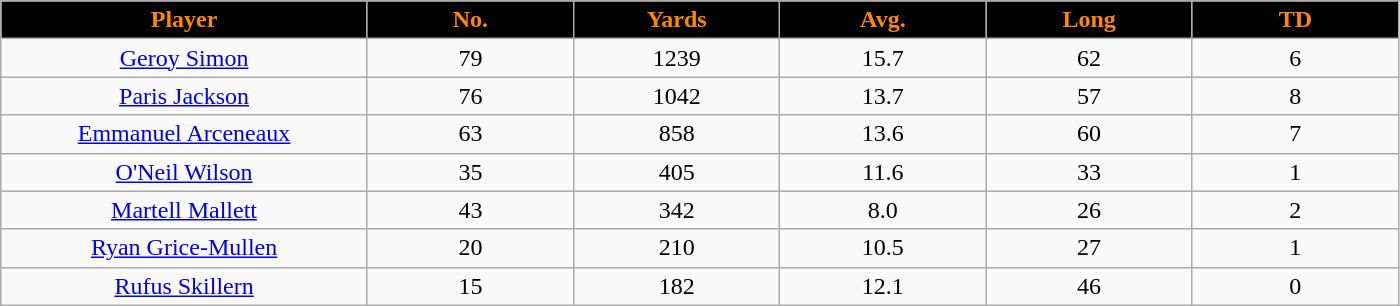<table class="wikitable sortable">
<tr>
<th style="background:black;color:#FF8800;" width="16%">Player</th>
<th style="background:black;color:#FF8800;" width="9%">No.</th>
<th style="background:black;color:#FF8800;" width="9%">Yards</th>
<th style="background:black;color:#FF8800;" width="9%">Avg.</th>
<th style="background:black;color:#FF8800;" width="9%">Long</th>
<th style="background:black;color:#FF8800;" width="9%">TD</th>
</tr>
<tr align="center">
<td><a href='#'>Geroy Simon</a></td>
<td>79</td>
<td>1239</td>
<td>15.7</td>
<td>62</td>
<td>6</td>
</tr>
<tr align="center">
<td><a href='#'>Paris Jackson</a></td>
<td>76</td>
<td>1042</td>
<td>13.7</td>
<td>57</td>
<td>8</td>
</tr>
<tr align="center">
<td><a href='#'>Emmanuel Arceneaux</a></td>
<td>63</td>
<td>858</td>
<td>13.6</td>
<td>60</td>
<td>7</td>
</tr>
<tr align="center">
<td><a href='#'>O'Neil Wilson</a></td>
<td>35</td>
<td>405</td>
<td>11.6</td>
<td>33</td>
<td>1</td>
</tr>
<tr align="center">
<td><a href='#'>Martell Mallett</a></td>
<td>43</td>
<td>342</td>
<td>8.0</td>
<td>26</td>
<td>2</td>
</tr>
<tr align="center">
<td><a href='#'>Ryan Grice-Mullen</a></td>
<td>20</td>
<td>210</td>
<td>10.5</td>
<td>27</td>
<td>1</td>
</tr>
<tr align="center">
<td><a href='#'>Rufus Skillern</a></td>
<td>15</td>
<td>182</td>
<td>12.1</td>
<td>46</td>
<td>0</td>
</tr>
</table>
